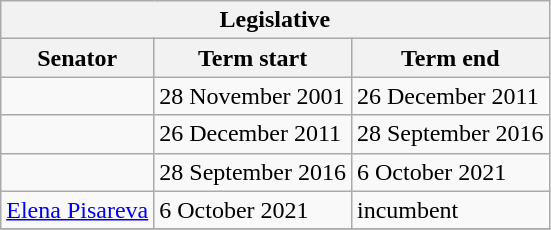<table class="wikitable sortable">
<tr>
<th colspan=3>Legislative</th>
</tr>
<tr>
<th>Senator</th>
<th>Term start</th>
<th>Term end</th>
</tr>
<tr>
<td></td>
<td>28 November 2001</td>
<td>26 December 2011</td>
</tr>
<tr>
<td></td>
<td>26 December 2011</td>
<td>28 September 2016</td>
</tr>
<tr>
<td></td>
<td>28 September 2016</td>
<td>6 October 2021</td>
</tr>
<tr>
<td><a href='#'>Elena Pisareva</a></td>
<td>6 October 2021</td>
<td>incumbent</td>
</tr>
<tr>
</tr>
</table>
